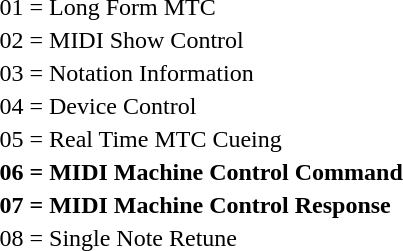<table class="toccolours">
<tr>
<td>01 = Long Form MTC</td>
</tr>
<tr>
<td>02 = MIDI Show Control</td>
</tr>
<tr>
<td>03 = Notation Information</td>
</tr>
<tr>
<td>04 = Device Control</td>
</tr>
<tr>
<td>05 = Real Time MTC Cueing</td>
</tr>
<tr>
<td><strong>06 = MIDI Machine Control Command</strong></td>
</tr>
<tr>
<td><strong>07 = MIDI Machine Control Response</strong></td>
</tr>
<tr>
<td>08 = Single Note Retune</td>
</tr>
</table>
